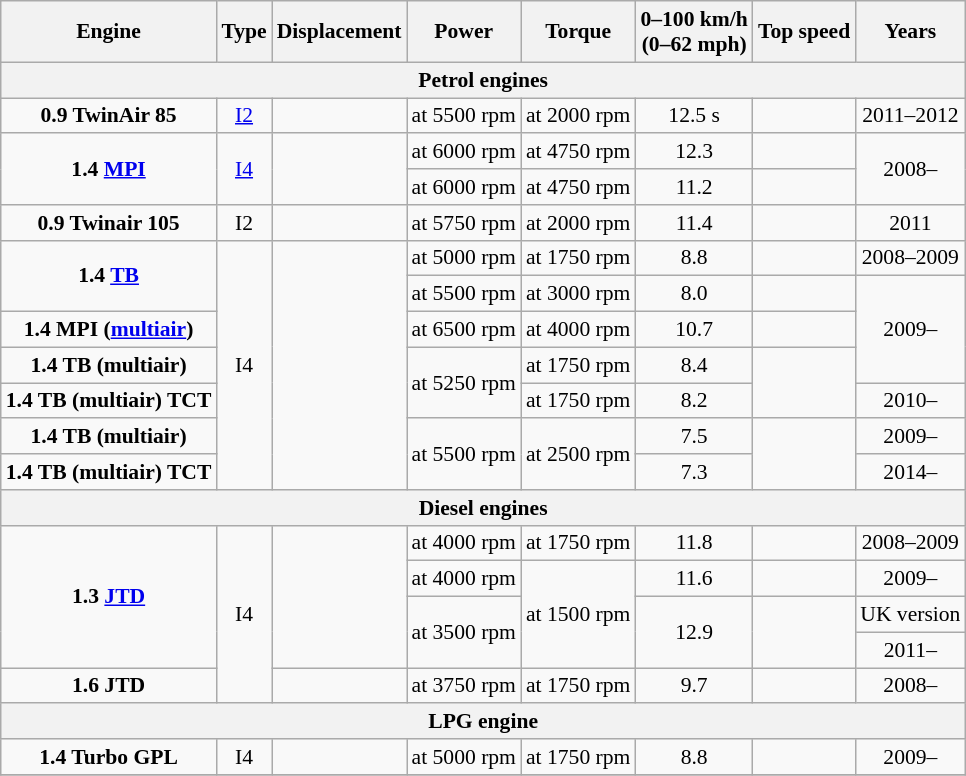<table class="wikitable" style="text-align:center; font-size:90%;">
<tr>
<th>Engine</th>
<th>Type</th>
<th>Displacement</th>
<th>Power</th>
<th>Torque</th>
<th>0–100 km/h<br>(0–62 mph)</th>
<th>Top speed</th>
<th>Years</th>
</tr>
<tr>
<th colspan="8">Petrol engines</th>
</tr>
<tr>
<td><strong>0.9 TwinAir 85</strong></td>
<td><a href='#'>I2</a></td>
<td></td>
<td> at 5500 rpm</td>
<td> at 2000 rpm</td>
<td>12.5 s</td>
<td></td>
<td>2011–2012</td>
</tr>
<tr>
<td rowspan="2"><strong>1.4 <a href='#'>MPI</a></strong></td>
<td rowspan="2"><a href='#'>I4</a></td>
<td rowspan="2"></td>
<td> at 6000 rpm</td>
<td> at 4750 rpm</td>
<td>12.3</td>
<td></td>
<td rowspan="2">2008–</td>
</tr>
<tr>
<td> at 6000 rpm</td>
<td> at 4750 rpm</td>
<td>11.2</td>
<td></td>
</tr>
<tr>
<td><strong>0.9 Twinair 105</strong></td>
<td>I2</td>
<td></td>
<td> at 5750 rpm</td>
<td> at 2000 rpm</td>
<td>11.4</td>
<td></td>
<td>2011</td>
</tr>
<tr>
<td rowspan="2"><strong>1.4 <a href='#'>TB</a></strong></td>
<td rowspan="7">I4</td>
<td rowspan="7"></td>
<td> at 5000 rpm</td>
<td> at 1750 rpm</td>
<td>8.8</td>
<td></td>
<td>2008–2009</td>
</tr>
<tr>
<td> at 5500 rpm</td>
<td> at 3000 rpm</td>
<td>8.0</td>
<td></td>
<td rowspan="3">2009–</td>
</tr>
<tr>
<td><strong>1.4 MPI (<a href='#'>multiair</a>)</strong></td>
<td> at 6500 rpm</td>
<td> at 4000 rpm</td>
<td>10.7</td>
<td></td>
</tr>
<tr>
<td><strong>1.4 TB (multiair)</strong></td>
<td rowspan="2"> at 5250 rpm</td>
<td> at 1750 rpm</td>
<td>8.4</td>
<td rowspan=2></td>
</tr>
<tr>
<td><strong>1.4 TB (multiair) TCT</strong></td>
<td> at 1750 rpm</td>
<td>8.2</td>
<td>2010–</td>
</tr>
<tr>
<td><strong>1.4 TB (multiair)</strong></td>
<td rowspan="2"> at 5500 rpm</td>
<td rowspan="2"> at 2500 rpm</td>
<td>7.5</td>
<td rowspan=2></td>
<td>2009–</td>
</tr>
<tr>
<td><strong>1.4 TB (multiair) TCT</strong></td>
<td>7.3</td>
<td>2014–</td>
</tr>
<tr>
<th colspan="8">Diesel engines</th>
</tr>
<tr>
<td rowspan=4><strong>1.3 <a href='#'>JTD</a></strong></td>
<td rowspan=5>I4</td>
<td rowspan=4></td>
<td> at 4000 rpm</td>
<td> at 1750 rpm</td>
<td>11.8</td>
<td></td>
<td>2008–2009</td>
</tr>
<tr>
<td> at 4000 rpm</td>
<td rowspan=3> at 1500 rpm</td>
<td>11.6</td>
<td></td>
<td>2009–</td>
</tr>
<tr>
<td rowspan=2> at 3500 rpm</td>
<td rowspan=2>12.9</td>
<td rowspan=2></td>
<td>UK version</td>
</tr>
<tr>
<td>2011–</td>
</tr>
<tr>
<td><strong>1.6 JTD</strong></td>
<td></td>
<td> at 3750 rpm</td>
<td> at 1750 rpm</td>
<td>9.7</td>
<td></td>
<td>2008–</td>
</tr>
<tr>
<th colspan="8">LPG engine</th>
</tr>
<tr>
<td><strong>1.4 Turbo GPL</strong></td>
<td>I4</td>
<td></td>
<td> at 5000 rpm</td>
<td> at 1750 rpm</td>
<td>8.8</td>
<td></td>
<td>2009–</td>
</tr>
<tr ||2008>
</tr>
</table>
